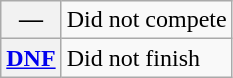<table class="wikitable">
<tr>
<th scope="row">—</th>
<td>Did not compete</td>
</tr>
<tr>
<th scope="row"><a href='#'>DNF</a></th>
<td>Did not finish</td>
</tr>
</table>
